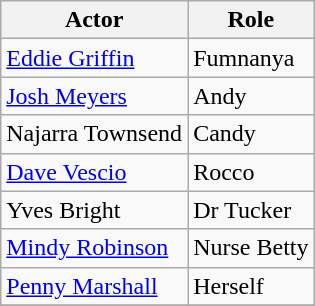<table class="wikitable">
<tr>
<th>Actor</th>
<th>Role</th>
</tr>
<tr>
<td><a href='#'>Eddie Griffin</a></td>
<td>Fumnanya</td>
</tr>
<tr>
<td><a href='#'>Josh Meyers</a></td>
<td>Andy</td>
</tr>
<tr>
<td>Najarra Townsend</td>
<td>Candy</td>
</tr>
<tr>
<td><a href='#'>Dave Vescio</a></td>
<td>Rocco</td>
</tr>
<tr>
<td>Yves Bright</td>
<td>Dr Tucker</td>
</tr>
<tr>
<td><a href='#'>Mindy Robinson</a></td>
<td>Nurse Betty</td>
</tr>
<tr>
<td><a href='#'>Penny Marshall</a></td>
<td>Herself</td>
</tr>
<tr>
</tr>
</table>
